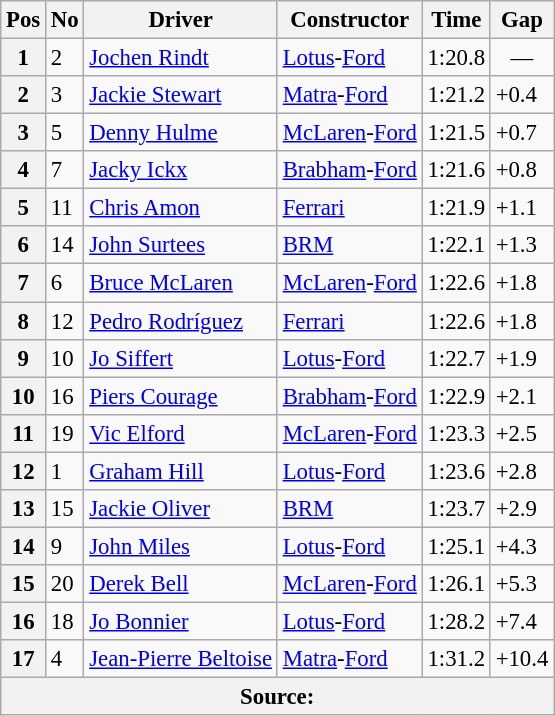<table class="wikitable sortable" style="font-size: 95%">
<tr>
<th>Pos</th>
<th>No</th>
<th>Driver</th>
<th>Constructor</th>
<th>Time</th>
<th>Gap</th>
</tr>
<tr>
<th>1</th>
<td>2</td>
<td> <a href='#'>Jochen Rindt</a></td>
<td><a href='#'>Lotus</a>-<a href='#'>Ford</a></td>
<td>1:20.8</td>
<td align="center">—</td>
</tr>
<tr>
<th>2</th>
<td>3</td>
<td> <a href='#'>Jackie Stewart</a></td>
<td><a href='#'>Matra</a>-<a href='#'>Ford</a></td>
<td>1:21.2</td>
<td>+0.4</td>
</tr>
<tr>
<th>3</th>
<td>5</td>
<td> <a href='#'>Denny Hulme</a></td>
<td><a href='#'>McLaren</a>-<a href='#'>Ford</a></td>
<td>1:21.5</td>
<td>+0.7</td>
</tr>
<tr>
<th>4</th>
<td>7</td>
<td> <a href='#'>Jacky Ickx</a></td>
<td><a href='#'>Brabham</a>-<a href='#'>Ford</a></td>
<td>1:21.6</td>
<td>+0.8</td>
</tr>
<tr>
<th>5</th>
<td>11</td>
<td> <a href='#'>Chris Amon</a></td>
<td><a href='#'>Ferrari</a></td>
<td>1:21.9</td>
<td>+1.1</td>
</tr>
<tr>
<th>6</th>
<td>14</td>
<td> <a href='#'>John Surtees</a></td>
<td><a href='#'>BRM</a></td>
<td>1:22.1</td>
<td>+1.3</td>
</tr>
<tr>
<th>7</th>
<td>6</td>
<td> <a href='#'>Bruce McLaren</a></td>
<td><a href='#'>McLaren</a>-<a href='#'>Ford</a></td>
<td>1:22.6</td>
<td>+1.8</td>
</tr>
<tr>
<th>8</th>
<td>12</td>
<td> <a href='#'>Pedro Rodríguez</a></td>
<td><a href='#'>Ferrari</a></td>
<td>1:22.6</td>
<td>+1.8</td>
</tr>
<tr>
<th>9</th>
<td>10</td>
<td> <a href='#'>Jo Siffert</a></td>
<td><a href='#'>Lotus</a>-<a href='#'>Ford</a></td>
<td>1:22.7</td>
<td>+1.9</td>
</tr>
<tr>
<th>10</th>
<td>16</td>
<td> <a href='#'>Piers Courage</a></td>
<td><a href='#'>Brabham</a>-<a href='#'>Ford</a></td>
<td>1:22.9</td>
<td>+2.1</td>
</tr>
<tr>
<th>11</th>
<td>19</td>
<td> <a href='#'>Vic Elford</a></td>
<td><a href='#'>McLaren</a>-<a href='#'>Ford</a></td>
<td>1:23.3</td>
<td>+2.5</td>
</tr>
<tr>
<th>12</th>
<td>1</td>
<td> <a href='#'>Graham Hill</a></td>
<td><a href='#'>Lotus</a>-<a href='#'>Ford</a></td>
<td>1:23.6</td>
<td>+2.8</td>
</tr>
<tr>
<th>13</th>
<td>15</td>
<td> <a href='#'>Jackie Oliver</a></td>
<td><a href='#'>BRM</a></td>
<td>1:23.7</td>
<td>+2.9</td>
</tr>
<tr>
<th>14</th>
<td>9</td>
<td> <a href='#'>John Miles</a></td>
<td><a href='#'>Lotus</a>-<a href='#'>Ford</a></td>
<td>1:25.1</td>
<td>+4.3</td>
</tr>
<tr>
<th>15</th>
<td>20</td>
<td> <a href='#'>Derek Bell</a></td>
<td><a href='#'>McLaren</a>-<a href='#'>Ford</a></td>
<td>1:26.1</td>
<td>+5.3</td>
</tr>
<tr>
<th>16</th>
<td>18</td>
<td> <a href='#'>Jo Bonnier</a></td>
<td><a href='#'>Lotus</a>-<a href='#'>Ford</a></td>
<td>1:28.2</td>
<td>+7.4</td>
</tr>
<tr>
<th>17</th>
<td>4</td>
<td> <a href='#'>Jean-Pierre Beltoise</a></td>
<td><a href='#'>Matra</a>-<a href='#'>Ford</a></td>
<td>1:31.2</td>
<td>+10.4</td>
</tr>
<tr>
<th colspan="6">Source:</th>
</tr>
</table>
